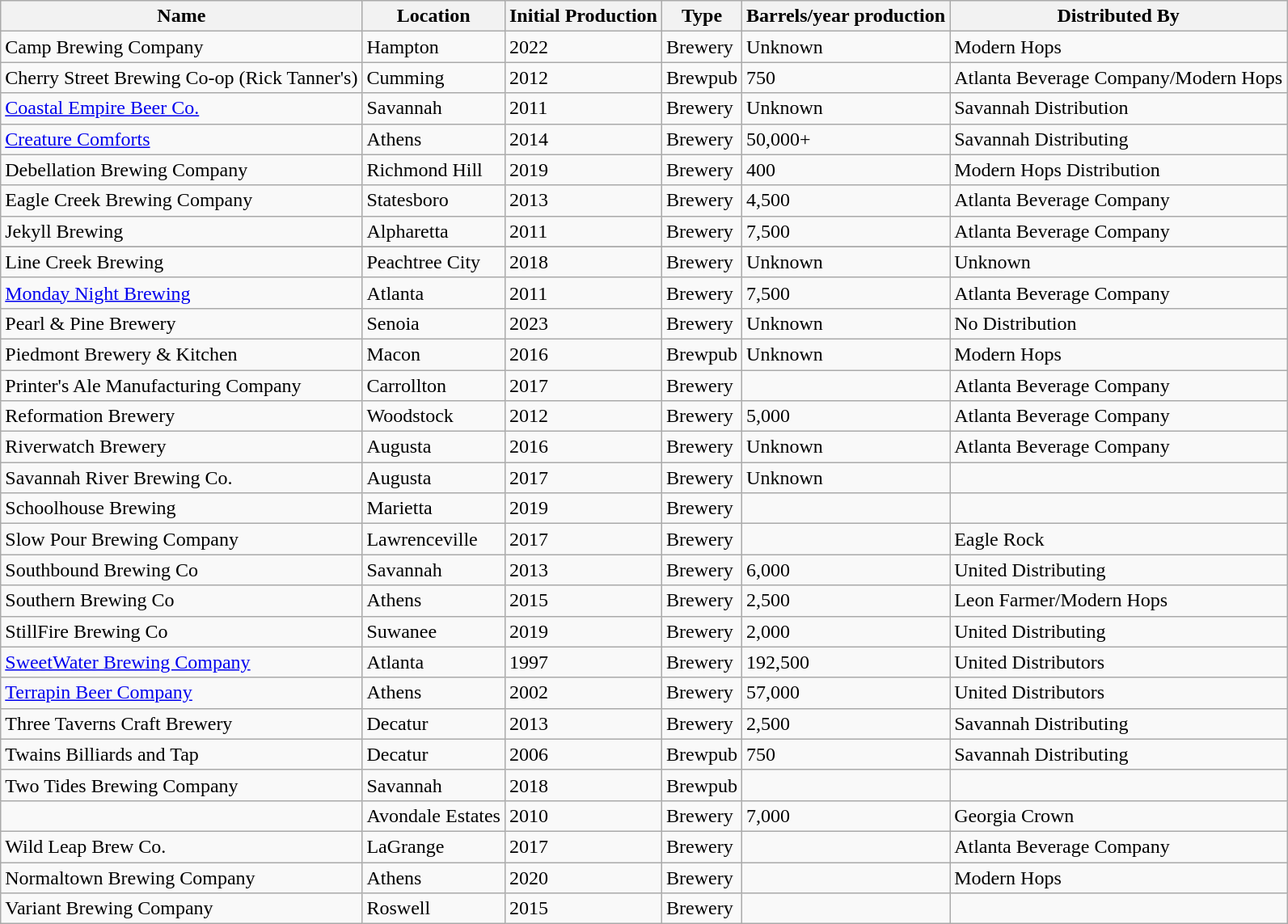<table class="wikitable sortable">
<tr>
<th scope="col">Name</th>
<th scope="col">Location</th>
<th scope="col">Initial Production</th>
<th scope="col">Type</th>
<th data-sort-type="number">Barrels/year production</th>
<th>Distributed By</th>
</tr>
<tr>
<td>Camp Brewing Company</td>
<td>Hampton</td>
<td>2022</td>
<td>Brewery</td>
<td>Unknown</td>
<td>Modern Hops</td>
</tr>
<tr>
<td>Cherry Street Brewing Co-op (Rick Tanner's)</td>
<td>Cumming</td>
<td>2012</td>
<td>Brewpub</td>
<td>750</td>
<td>Atlanta Beverage Company/Modern Hops</td>
</tr>
<tr>
<td><a href='#'>Coastal Empire Beer Co.</a></td>
<td>Savannah</td>
<td>2011</td>
<td>Brewery</td>
<td>Unknown</td>
<td>Savannah Distribution</td>
</tr>
<tr>
<td><a href='#'>Creature Comforts</a></td>
<td>Athens</td>
<td>2014</td>
<td>Brewery</td>
<td>50,000+</td>
<td>Savannah Distributing</td>
</tr>
<tr>
<td>Debellation Brewing Company</td>
<td>Richmond Hill</td>
<td>2019</td>
<td>Brewery</td>
<td>400</td>
<td>Modern Hops Distribution</td>
</tr>
<tr>
<td>Eagle Creek Brewing Company</td>
<td>Statesboro</td>
<td>2013</td>
<td>Brewery</td>
<td>4,500</td>
<td>Atlanta Beverage Company</td>
</tr>
<tr>
<td>Jekyll Brewing</td>
<td>Alpharetta</td>
<td>2011</td>
<td>Brewery</td>
<td>7,500</td>
<td>Atlanta Beverage Company</td>
</tr>
<tr>
</tr>
<tr>
<td>Line Creek Brewing</td>
<td>Peachtree City</td>
<td>2018</td>
<td>Brewery</td>
<td>Unknown</td>
<td>Unknown</td>
</tr>
<tr>
<td><a href='#'>Monday Night Brewing</a></td>
<td>Atlanta</td>
<td>2011</td>
<td>Brewery</td>
<td>7,500</td>
<td>Atlanta Beverage Company</td>
</tr>
<tr>
<td>Pearl & Pine Brewery</td>
<td>Senoia</td>
<td>2023</td>
<td>Brewery</td>
<td>Unknown</td>
<td>No Distribution</td>
</tr>
<tr>
<td>Piedmont Brewery & Kitchen</td>
<td>Macon</td>
<td>2016</td>
<td>Brewpub</td>
<td>Unknown</td>
<td>Modern Hops</td>
</tr>
<tr>
<td>Printer's Ale Manufacturing Company </td>
<td>Carrollton</td>
<td>2017</td>
<td>Brewery</td>
<td></td>
<td>Atlanta Beverage Company</td>
</tr>
<tr>
<td>Reformation Brewery</td>
<td>Woodstock</td>
<td>2012</td>
<td>Brewery</td>
<td>5,000</td>
<td>Atlanta Beverage Company</td>
</tr>
<tr>
<td>Riverwatch Brewery</td>
<td>Augusta</td>
<td>2016</td>
<td>Brewery</td>
<td>Unknown</td>
<td>Atlanta Beverage Company</td>
</tr>
<tr>
<td>Savannah River Brewing Co.</td>
<td>Augusta</td>
<td>2017</td>
<td>Brewery</td>
<td>Unknown</td>
<td></td>
</tr>
<tr>
<td>Schoolhouse Brewing</td>
<td>Marietta</td>
<td>2019</td>
<td>Brewery</td>
<td></td>
<td></td>
</tr>
<tr>
<td>Slow Pour Brewing Company</td>
<td>Lawrenceville</td>
<td>2017</td>
<td>Brewery</td>
<td></td>
<td>Eagle Rock</td>
</tr>
<tr>
<td>Southbound Brewing Co</td>
<td>Savannah</td>
<td>2013</td>
<td>Brewery</td>
<td>6,000</td>
<td>United Distributing</td>
</tr>
<tr>
<td>Southern Brewing Co</td>
<td>Athens</td>
<td>2015</td>
<td>Brewery</td>
<td>2,500</td>
<td>Leon Farmer/Modern Hops</td>
</tr>
<tr>
<td>StillFire Brewing Co</td>
<td>Suwanee</td>
<td>2019</td>
<td>Brewery</td>
<td>2,000</td>
<td>United Distributing</td>
</tr>
<tr>
<td><a href='#'>SweetWater Brewing Company</a></td>
<td>Atlanta</td>
<td>1997</td>
<td>Brewery</td>
<td>192,500</td>
<td>United Distributors</td>
</tr>
<tr>
<td><a href='#'>Terrapin Beer Company</a></td>
<td>Athens</td>
<td>2002</td>
<td>Brewery</td>
<td>57,000</td>
<td>United Distributors</td>
</tr>
<tr>
<td>Three Taverns Craft Brewery</td>
<td>Decatur</td>
<td>2013</td>
<td>Brewery</td>
<td>2,500</td>
<td>Savannah Distributing</td>
</tr>
<tr>
<td>Twains Billiards and Tap</td>
<td>Decatur</td>
<td>2006</td>
<td>Brewpub</td>
<td>750</td>
<td>Savannah Distributing</td>
</tr>
<tr>
<td>Two Tides Brewing Company</td>
<td>Savannah</td>
<td>2018</td>
<td>Brewpub</td>
<td></td>
<td></td>
</tr>
<tr>
<td></td>
<td>Avondale Estates</td>
<td>2010</td>
<td>Brewery</td>
<td>7,000</td>
<td>Georgia Crown</td>
</tr>
<tr>
<td>Wild Leap Brew Co.</td>
<td>LaGrange</td>
<td>2017</td>
<td>Brewery</td>
<td></td>
<td>Atlanta Beverage Company</td>
</tr>
<tr>
<td>Normaltown Brewing Company</td>
<td>Athens</td>
<td>2020</td>
<td>Brewery</td>
<td></td>
<td>Modern Hops</td>
</tr>
<tr>
<td>Variant Brewing Company</td>
<td>Roswell</td>
<td>2015</td>
<td>Brewery</td>
<td></td>
<td></td>
</tr>
</table>
